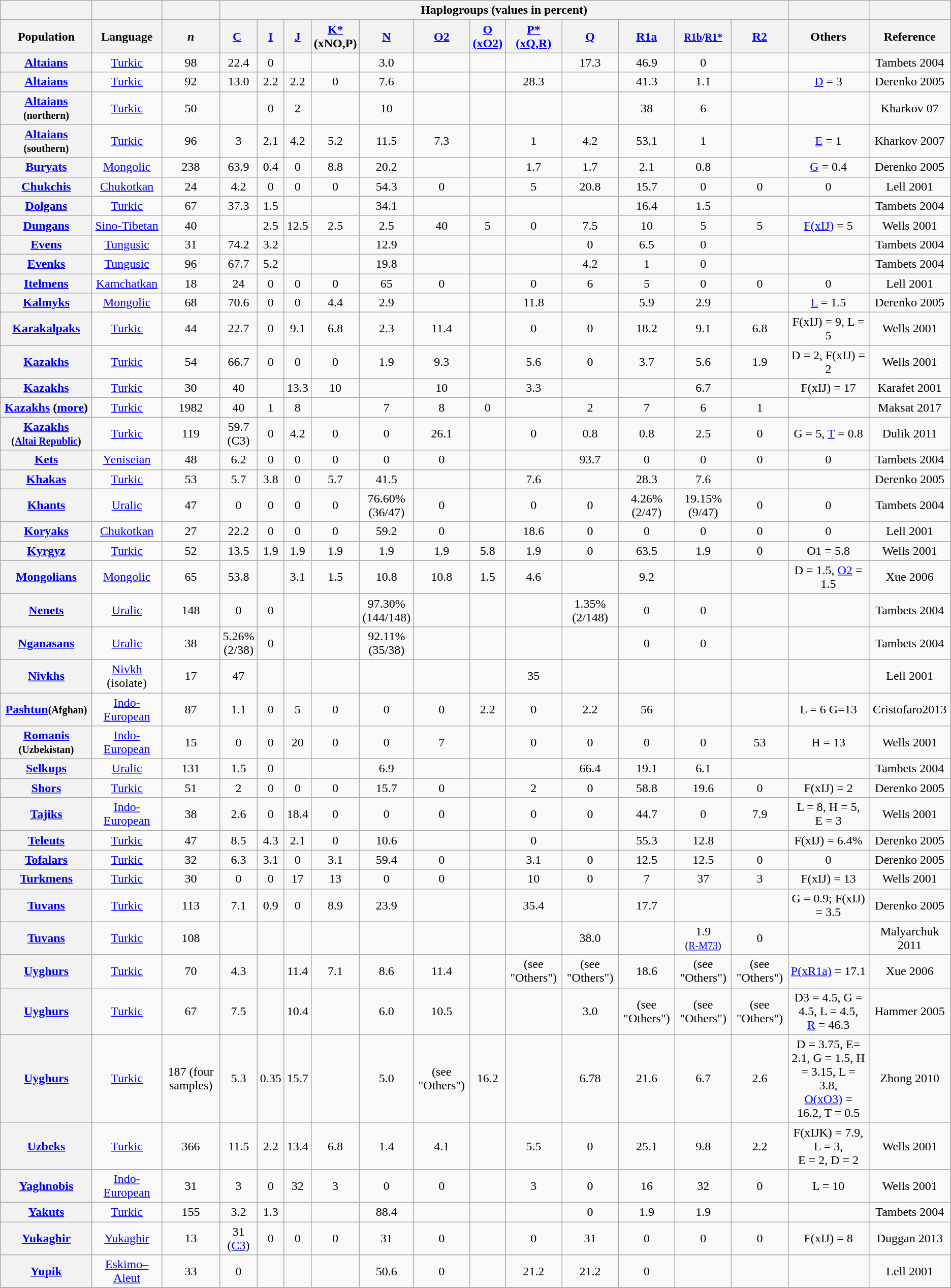<table class="wikitable sortable" style="text-align:center; font-size: 100%">
<tr>
<th></th>
<th></th>
<th></th>
<th colspan=12>Haplogroups (values in percent)</th>
<th></th>
<th></th>
</tr>
<tr>
<th>Population</th>
<th>Language</th>
<th><em>n</em></th>
<th><a href='#'>C</a> </th>
<th><a href='#'>I</a></th>
<th><a href='#'>J</a></th>
<th><a href='#'>K*</a> <br>(xNO,P)</th>
<th><a href='#'>N</a></th>
<th><a href='#'>O2</a></th>
<th><a href='#'>O<br>(xO2)</a></th>
<th><a href='#'>P*<br>(xQ,R)</a></th>
<th><a href='#'>Q</a></th>
<th><a href='#'>R1a</a></th>
<th><small><a href='#'>R1b</a>/<a href='#'>R1*</a></small></th>
<th><a href='#'>R2</a></th>
<th>Others</th>
<th>Reference</th>
</tr>
<tr>
<th><a href='#'>Altaians</a></th>
<td><a href='#'>Turkic</a></td>
<td>98</td>
<td>22.4</td>
<td>0</td>
<td></td>
<td></td>
<td>3.0</td>
<td></td>
<td></td>
<td></td>
<td>17.3</td>
<td>46.9</td>
<td>0</td>
<td></td>
<td></td>
<td>Tambets 2004</td>
</tr>
<tr>
<th><a href='#'>Altaians</a></th>
<td><a href='#'>Turkic</a></td>
<td>92</td>
<td>13.0</td>
<td>2.2</td>
<td>2.2</td>
<td>0</td>
<td>7.6</td>
<td></td>
<td></td>
<td>28.3</td>
<td></td>
<td>41.3</td>
<td>1.1</td>
<td></td>
<td><a href='#'>D</a> = 3</td>
<td>Derenko 2005</td>
</tr>
<tr>
<th><a href='#'>Altaians</a> <small>(northern)</small></th>
<td><a href='#'>Turkic</a></td>
<td>50</td>
<td></td>
<td>0</td>
<td>2</td>
<td></td>
<td>10</td>
<td></td>
<td></td>
<td></td>
<td></td>
<td>38</td>
<td>6</td>
<td></td>
<td></td>
<td>Kharkov 07</td>
</tr>
<tr>
<th><a href='#'>Altaians</a> <small>(southern)</small></th>
<td><a href='#'>Turkic</a></td>
<td>96</td>
<td>3</td>
<td>2.1</td>
<td>4.2</td>
<td>5.2</td>
<td>11.5</td>
<td>7.3</td>
<td></td>
<td>1</td>
<td>4.2</td>
<td>53.1</td>
<td>1</td>
<td></td>
<td><a href='#'>E</a> = 1</td>
<td>Kharkov 2007</td>
</tr>
<tr>
<th><a href='#'>Buryats</a></th>
<td><a href='#'>Mongolic</a></td>
<td>238</td>
<td>63.9</td>
<td>0.4</td>
<td>0</td>
<td>8.8</td>
<td>20.2</td>
<td></td>
<td></td>
<td>1.7</td>
<td>1.7</td>
<td>2.1</td>
<td>0.8</td>
<td></td>
<td><a href='#'>G</a> = 0.4</td>
<td>Derenko 2005</td>
</tr>
<tr>
<th><a href='#'>Chukchis</a></th>
<td><a href='#'>Chukotkan</a></td>
<td>24</td>
<td>4.2</td>
<td>0</td>
<td>0</td>
<td>0</td>
<td>54.3</td>
<td>0</td>
<td></td>
<td>5</td>
<td>20.8</td>
<td>15.7</td>
<td>0</td>
<td>0</td>
<td>0</td>
<td>Lell 2001</td>
</tr>
<tr>
<th><a href='#'>Dolgans</a></th>
<td><a href='#'>Turkic</a></td>
<td>67</td>
<td>37.3</td>
<td>1.5</td>
<td></td>
<td></td>
<td>34.1</td>
<td></td>
<td></td>
<td></td>
<td></td>
<td>16.4</td>
<td>1.5</td>
<td></td>
<td></td>
<td>Tambets 2004</td>
</tr>
<tr>
<th><a href='#'>Dungans</a></th>
<td><a href='#'>Sino-Tibetan</a></td>
<td>40</td>
<td></td>
<td>2.5</td>
<td>12.5</td>
<td>2.5</td>
<td>2.5</td>
<td>40</td>
<td>5</td>
<td>0</td>
<td>7.5</td>
<td>10</td>
<td>5</td>
<td>5</td>
<td><a href='#'>F(xIJ)</a> = 5</td>
<td>Wells 2001</td>
</tr>
<tr>
<th><a href='#'>Evens</a></th>
<td><a href='#'>Tungusic</a></td>
<td>31</td>
<td>74.2</td>
<td>3.2</td>
<td></td>
<td></td>
<td>12.9</td>
<td></td>
<td></td>
<td></td>
<td>0</td>
<td>6.5</td>
<td>0</td>
<td></td>
<td></td>
<td>Tambets 2004</td>
</tr>
<tr>
<th><a href='#'>Evenks</a></th>
<td><a href='#'>Tungusic</a></td>
<td>96</td>
<td>67.7</td>
<td>5.2</td>
<td></td>
<td></td>
<td>19.8</td>
<td></td>
<td></td>
<td></td>
<td>4.2</td>
<td>1</td>
<td>0</td>
<td></td>
<td></td>
<td>Tambets 2004</td>
</tr>
<tr>
<th><a href='#'>Itelmens</a></th>
<td><a href='#'>Kamchatkan</a></td>
<td>18</td>
<td>24</td>
<td>0</td>
<td>0</td>
<td>0</td>
<td>65</td>
<td>0</td>
<td></td>
<td>0</td>
<td>6</td>
<td>5</td>
<td>0</td>
<td>0</td>
<td>0</td>
<td>Lell 2001</td>
</tr>
<tr>
<th><a href='#'>Kalmyks</a></th>
<td><a href='#'>Mongolic</a></td>
<td>68</td>
<td>70.6</td>
<td>0</td>
<td>0</td>
<td>4.4</td>
<td>2.9</td>
<td></td>
<td></td>
<td>11.8</td>
<td></td>
<td>5.9</td>
<td>2.9</td>
<td></td>
<td><a href='#'>L</a> = 1.5</td>
<td>Derenko 2005</td>
</tr>
<tr>
<th><a href='#'>Karakalpaks</a></th>
<td><a href='#'>Turkic</a></td>
<td>44</td>
<td>22.7</td>
<td>0</td>
<td>9.1</td>
<td>6.8</td>
<td>2.3</td>
<td>11.4</td>
<td></td>
<td>0</td>
<td>0</td>
<td>18.2</td>
<td>9.1</td>
<td>6.8</td>
<td>F(xIJ) = 9, L = 5</td>
<td>Wells 2001</td>
</tr>
<tr>
<th><a href='#'>Kazakhs</a></th>
<td><a href='#'>Turkic</a></td>
<td>54</td>
<td>66.7</td>
<td>0</td>
<td>0</td>
<td>0</td>
<td>1.9</td>
<td>9.3</td>
<td></td>
<td>5.6</td>
<td>0</td>
<td>3.7</td>
<td>5.6</td>
<td>1.9</td>
<td>D = 2, F(xIJ) = 2</td>
<td>Wells 2001</td>
</tr>
<tr>
<th><a href='#'>Kazakhs</a></th>
<td><a href='#'>Turkic</a></td>
<td>30</td>
<td>40</td>
<td></td>
<td>13.3</td>
<td>10</td>
<td></td>
<td>10</td>
<td></td>
<td>3.3</td>
<td></td>
<td></td>
<td>6.7</td>
<td></td>
<td>F(xIJ) = 17</td>
<td>Karafet 2001</td>
</tr>
<tr>
<th><a href='#'>Kazakhs</a> (<a href='#'>more</a>)</th>
<td><a href='#'>Turkic</a></td>
<td>1982</td>
<td>40</td>
<td>1</td>
<td>8</td>
<td></td>
<td>7</td>
<td>8</td>
<td>0</td>
<td></td>
<td>2</td>
<td>7</td>
<td>6</td>
<td>1</td>
<td></td>
<td>Maksat 2017</td>
</tr>
<tr>
<th><a href='#'>Kazakhs</a><br><small>(<a href='#'>Altai Republic</a>)</small></th>
<td><a href='#'>Turkic</a></td>
<td>119</td>
<td>59.7<br>(C3)</td>
<td>0</td>
<td>4.2</td>
<td>0</td>
<td>0</td>
<td>26.1</td>
<td></td>
<td>0</td>
<td>0.8</td>
<td>0.8</td>
<td>2.5</td>
<td>0</td>
<td>G = 5, <a href='#'>T</a> = 0.8</td>
<td>Dulik 2011</td>
</tr>
<tr>
<th><a href='#'>Kets</a></th>
<td><a href='#'>Yeniseian</a></td>
<td>48</td>
<td>6.2</td>
<td>0</td>
<td>0</td>
<td>0</td>
<td>0</td>
<td>0</td>
<td></td>
<td></td>
<td>93.7</td>
<td>0</td>
<td>0</td>
<td>0</td>
<td>0</td>
<td>Tambets 2004</td>
</tr>
<tr>
<th><a href='#'>Khakas</a></th>
<td><a href='#'>Turkic</a></td>
<td>53</td>
<td>5.7</td>
<td>3.8</td>
<td>0</td>
<td>5.7</td>
<td>41.5</td>
<td></td>
<td></td>
<td>7.6</td>
<td></td>
<td>28.3</td>
<td>7.6</td>
<td></td>
<td></td>
<td>Derenko 2005</td>
</tr>
<tr>
<th><a href='#'>Khants</a></th>
<td><a href='#'>Uralic</a></td>
<td>47</td>
<td>0</td>
<td>0</td>
<td>0</td>
<td>0</td>
<td>76.60%<br>(36/47)</td>
<td>0</td>
<td></td>
<td>0</td>
<td>0</td>
<td>4.26%<br>(2/47)</td>
<td>19.15%<br>(9/47)</td>
<td>0</td>
<td>0</td>
<td>Tambets 2004</td>
</tr>
<tr>
<th><a href='#'>Koryaks</a></th>
<td><a href='#'>Chukotkan</a></td>
<td>27</td>
<td>22.2</td>
<td>0</td>
<td>0</td>
<td>0</td>
<td>59.2</td>
<td>0</td>
<td></td>
<td>18.6</td>
<td>0</td>
<td>0</td>
<td>0</td>
<td>0</td>
<td>0</td>
<td>Lell 2001</td>
</tr>
<tr>
<th><a href='#'>Kyrgyz</a></th>
<td><a href='#'>Turkic</a></td>
<td>52</td>
<td>13.5</td>
<td>1.9</td>
<td>1.9</td>
<td>1.9</td>
<td>1.9</td>
<td>1.9</td>
<td>5.8</td>
<td>1.9</td>
<td>0</td>
<td>63.5</td>
<td>1.9</td>
<td>0</td>
<td>O1 = 5.8</td>
<td>Wells 2001</td>
</tr>
<tr>
<th><a href='#'>Mongolians</a></th>
<td><a href='#'>Mongolic</a></td>
<td>65</td>
<td>53.8</td>
<td></td>
<td>3.1</td>
<td>1.5</td>
<td>10.8</td>
<td>10.8</td>
<td>1.5</td>
<td>4.6</td>
<td></td>
<td>9.2</td>
<td></td>
<td></td>
<td>D = 1.5, <a href='#'>O2</a> = 1.5</td>
<td>Xue 2006</td>
</tr>
<tr>
</tr>
<tr>
<th><a href='#'>Nenets</a></th>
<td><a href='#'>Uralic</a></td>
<td>148</td>
<td>0</td>
<td>0</td>
<td></td>
<td></td>
<td>97.30%<br>(144/148)</td>
<td></td>
<td></td>
<td></td>
<td>1.35%<br>(2/148)</td>
<td>0</td>
<td>0</td>
<td></td>
<td></td>
<td>Tambets 2004</td>
</tr>
<tr>
<th><a href='#'>Nganasans</a></th>
<td><a href='#'>Uralic</a></td>
<td>38</td>
<td>5.26%<br>(2/38)</td>
<td>0</td>
<td></td>
<td></td>
<td>92.11%<br>(35/38)</td>
<td></td>
<td></td>
<td></td>
<td></td>
<td>0</td>
<td>0</td>
<td></td>
<td></td>
<td>Tambets 2004</td>
</tr>
<tr>
<th><a href='#'>Nivkhs</a></th>
<td><a href='#'>Nivkh</a> (isolate)</td>
<td>17</td>
<td>47</td>
<td></td>
<td></td>
<td></td>
<td></td>
<td></td>
<td></td>
<td>35</td>
<td></td>
<td></td>
<td></td>
<td></td>
<td></td>
<td>Lell 2001</td>
</tr>
<tr>
<th><a href='#'>Pashtun</a><small>(Afghan)</small></th>
<td><a href='#'>Indo-European</a></td>
<td>87</td>
<td>1.1</td>
<td>0</td>
<td>5</td>
<td>0</td>
<td>0</td>
<td>0</td>
<td>2.2</td>
<td>0</td>
<td>2.2</td>
<td>56</td>
<td></td>
<td></td>
<td>L = 6 G=13</td>
<td>Cristofaro2013 </td>
</tr>
<tr>
<th><a href='#'>Romanis</a> <small>(Uzbekistan)</small></th>
<td><a href='#'>Indo-European</a></td>
<td>15</td>
<td>0</td>
<td>0</td>
<td>20</td>
<td>0</td>
<td>0</td>
<td>7</td>
<td></td>
<td>0</td>
<td>0</td>
<td>0</td>
<td>0</td>
<td>53</td>
<td>H = 13</td>
<td>Wells 2001</td>
</tr>
<tr>
<th><a href='#'>Selkups</a></th>
<td><a href='#'>Uralic</a></td>
<td>131</td>
<td>1.5</td>
<td>0</td>
<td></td>
<td></td>
<td>6.9</td>
<td></td>
<td></td>
<td></td>
<td>66.4</td>
<td>19.1</td>
<td>6.1</td>
<td></td>
<td></td>
<td>Tambets 2004</td>
</tr>
<tr>
<th><a href='#'>Shors</a></th>
<td><a href='#'>Turkic</a></td>
<td>51</td>
<td>2</td>
<td>0</td>
<td>0</td>
<td>0</td>
<td>15.7</td>
<td>0</td>
<td></td>
<td>2</td>
<td>0</td>
<td>58.8</td>
<td>19.6</td>
<td>0</td>
<td>F(xIJ) = 2 </td>
<td>Derenko 2005</td>
</tr>
<tr>
<th><a href='#'>Tajiks</a></th>
<td><a href='#'>Indo-European</a></td>
<td>38</td>
<td>2.6</td>
<td>0</td>
<td>18.4</td>
<td>0</td>
<td>0</td>
<td>0</td>
<td></td>
<td>0</td>
<td>0</td>
<td>44.7</td>
<td>0</td>
<td>7.9</td>
<td>L = 8, H = 5,<br>E = 3</td>
<td>Wells 2001</td>
</tr>
<tr>
<th><a href='#'>Teleuts</a></th>
<td><a href='#'>Turkic</a></td>
<td>47</td>
<td>8.5</td>
<td>4.3</td>
<td>2.1</td>
<td>0</td>
<td>10.6</td>
<td></td>
<td></td>
<td>0</td>
<td></td>
<td>55.3</td>
<td>12.8</td>
<td></td>
<td>F(xIJ) = 6.4% </td>
<td>Derenko 2005</td>
</tr>
<tr>
<th><a href='#'>Tofalars</a></th>
<td><a href='#'>Turkic</a></td>
<td>32</td>
<td>6.3</td>
<td>3.1</td>
<td>0</td>
<td>3.1</td>
<td>59.4</td>
<td>0</td>
<td></td>
<td>3.1</td>
<td>0</td>
<td>12.5</td>
<td>12.5</td>
<td>0</td>
<td>0</td>
<td>Derenko 2005</td>
</tr>
<tr>
<th><a href='#'>Turkmens</a></th>
<td><a href='#'>Turkic</a></td>
<td>30</td>
<td>0</td>
<td>0</td>
<td>17</td>
<td>13</td>
<td>0</td>
<td>0</td>
<td></td>
<td>10</td>
<td>0</td>
<td>7</td>
<td>37</td>
<td>3</td>
<td>F(xIJ) = 13 </td>
<td>Wells 2001</td>
</tr>
<tr>
<th><a href='#'>Tuvans</a></th>
<td><a href='#'>Turkic</a></td>
<td>113</td>
<td>7.1</td>
<td>0.9</td>
<td>0</td>
<td>8.9</td>
<td>23.9</td>
<td></td>
<td></td>
<td>35.4</td>
<td></td>
<td>17.7</td>
<td></td>
<td></td>
<td>G = 0.9; F(xIJ) = 3.5 </td>
<td>Derenko 2005</td>
</tr>
<tr>
<th><a href='#'>Tuvans</a></th>
<td><a href='#'>Turkic</a></td>
<td>108</td>
<td></td>
<td></td>
<td></td>
<td></td>
<td></td>
<td></td>
<td></td>
<td></td>
<td>38.0</td>
<td></td>
<td>1.9<br><small>(<a href='#'>R-M73</a>)</small></td>
<td>0</td>
<td></td>
<td>Malyarchuk 2011</td>
</tr>
<tr>
<th><a href='#'>Uyghurs</a></th>
<td><a href='#'>Turkic</a></td>
<td>70</td>
<td>4.3</td>
<td></td>
<td>11.4</td>
<td>7.1</td>
<td>8.6</td>
<td>11.4</td>
<td></td>
<td>(see "Others")</td>
<td>(see "Others")</td>
<td>18.6</td>
<td>(see "Others")</td>
<td>(see "Others")</td>
<td><a href='#'>P(xR1a)</a> = 17.1</td>
<td>Xue 2006</td>
</tr>
<tr>
<th><a href='#'>Uyghurs</a></th>
<td><a href='#'>Turkic</a></td>
<td>67</td>
<td>7.5</td>
<td></td>
<td>10.4</td>
<td></td>
<td>6.0</td>
<td>10.5</td>
<td></td>
<td></td>
<td>3.0</td>
<td>(see "Others")</td>
<td>(see "Others")</td>
<td>(see "Others")</td>
<td>D3 = 4.5, G = 4.5, L = 4.5,<br> <a href='#'>R</a> = 46.3</td>
<td>Hammer 2005</td>
</tr>
<tr>
<th><a href='#'>Uyghurs</a></th>
<td><a href='#'>Turkic</a></td>
<td>187 (four samples)</td>
<td>5.3</td>
<td>0.35</td>
<td>15.7</td>
<td></td>
<td>5.0</td>
<td>(see "Others")</td>
<td>16.2</td>
<td></td>
<td>6.78</td>
<td>21.6</td>
<td>6.7</td>
<td>2.6</td>
<td>D = 3.75, E= 2.1, G = 1.5, H = 3.15, L = 3.8,<br> <a href='#'>O(xO3)</a> = 16.2, T = 0.5</td>
<td>Zhong 2010</td>
</tr>
<tr>
<th><a href='#'>Uzbeks</a></th>
<td><a href='#'>Turkic</a></td>
<td>366</td>
<td>11.5</td>
<td>2.2</td>
<td>13.4</td>
<td>6.8</td>
<td>1.4</td>
<td>4.1</td>
<td></td>
<td>5.5</td>
<td>0</td>
<td>25.1</td>
<td>9.8</td>
<td>2.2</td>
<td>F(xIJK) = 7.9, L = 3,<br>E = 2, D = 2</td>
<td>Wells 2001</td>
</tr>
<tr>
<th><a href='#'>Yaghnobis</a></th>
<td><a href='#'>Indo-European</a></td>
<td>31</td>
<td>3</td>
<td>0</td>
<td>32</td>
<td>3</td>
<td>0</td>
<td>0</td>
<td></td>
<td>3</td>
<td>0</td>
<td>16</td>
<td>32</td>
<td>0</td>
<td>L = 10</td>
<td>Wells 2001</td>
</tr>
<tr>
<th><a href='#'>Yakuts</a></th>
<td><a href='#'>Turkic</a></td>
<td>155</td>
<td>3.2</td>
<td>1.3</td>
<td></td>
<td></td>
<td>88.4</td>
<td></td>
<td></td>
<td></td>
<td>0</td>
<td>1.9</td>
<td>1.9</td>
<td></td>
<td></td>
<td>Tambets 2004</td>
</tr>
<tr>
<th><a href='#'>Yukaghir</a></th>
<td><a href='#'>Yukaghir</a></td>
<td>13</td>
<td>31<br>(<a href='#'>C3</a>)</td>
<td>0</td>
<td>0</td>
<td>0</td>
<td>31</td>
<td>0</td>
<td></td>
<td>0</td>
<td>31</td>
<td>0</td>
<td>0</td>
<td>0</td>
<td>F(xIJ) = 8</td>
<td>Duggan 2013</td>
</tr>
<tr>
<th><a href='#'>Yupik</a></th>
<td><a href='#'>Eskimo–Aleut</a></td>
<td>33</td>
<td>0</td>
<td></td>
<td></td>
<td></td>
<td>50.6</td>
<td>0</td>
<td></td>
<td>21.2</td>
<td>21.2</td>
<td>0</td>
<td></td>
<td></td>
<td></td>
<td>Lell 2001</td>
</tr>
<tr>
</tr>
</table>
